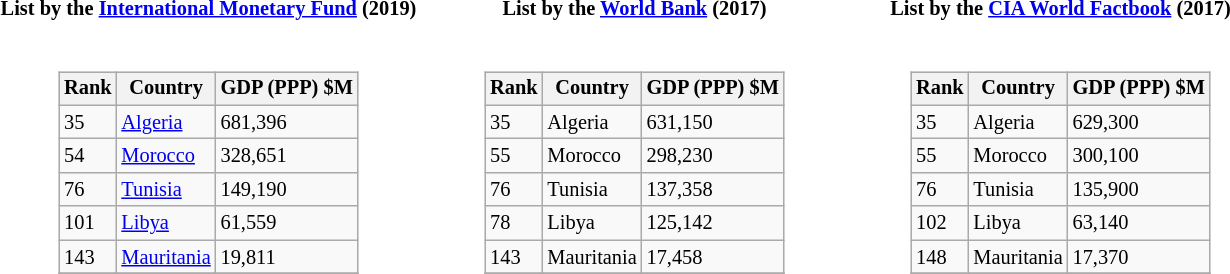<table style="font-size:85%;">
<tr>
<td width="33%" align="center"><strong>List by the <a href='#'>International Monetary Fund</a> (2019)</strong></td>
<td width="33%" align="center"><strong>List by the <a href='#'>World Bank</a> (2017)</strong></td>
<td width="33%" align="center"><strong>List by the <a href='#'>CIA World Factbook</a> (2017)</strong></td>
</tr>
<tr valign="top">
<td><br><table class="wikitable sortable" style="margin-left:auto;margin-right:auto">
<tr bgcolor="#ececec">
<th>Rank</th>
<th>Country</th>
<th>GDP (PPP) $M</th>
</tr>
<tr>
<td>35</td>
<td><a href='#'>Algeria</a></td>
<td>681,396</td>
</tr>
<tr>
<td>54</td>
<td><a href='#'>Morocco</a></td>
<td>328,651</td>
</tr>
<tr>
<td>76</td>
<td><a href='#'>Tunisia</a></td>
<td>149,190</td>
</tr>
<tr>
<td>101</td>
<td><a href='#'>Libya</a></td>
<td>61,559</td>
</tr>
<tr>
<td>143</td>
<td><a href='#'>Mauritania</a></td>
<td>19,811</td>
</tr>
<tr>
</tr>
</table>
</td>
<td><br><table class="wikitable sortable" style="margin-left:auto;margin-right:auto">
<tr bgcolor="#ececec">
<th>Rank</th>
<th>Country</th>
<th>GDP (PPP) $M</th>
</tr>
<tr>
<td>35</td>
<td>Algeria</td>
<td>631,150</td>
</tr>
<tr>
<td>55</td>
<td>Morocco</td>
<td>298,230</td>
</tr>
<tr>
<td>76</td>
<td>Tunisia</td>
<td>137,358</td>
</tr>
<tr>
<td>78</td>
<td>Libya</td>
<td>125,142</td>
</tr>
<tr>
<td>143</td>
<td>Mauritania</td>
<td>17,458</td>
</tr>
<tr>
</tr>
</table>
</td>
<td><br><table class="wikitable sortable" style="margin-left:auto;margin-right:auto">
<tr bgcolor="#ececec">
<th>Rank</th>
<th>Country</th>
<th>GDP (PPP) $M</th>
</tr>
<tr>
<td>35</td>
<td>Algeria</td>
<td>629,300</td>
</tr>
<tr>
<td>55</td>
<td>Morocco</td>
<td>300,100</td>
</tr>
<tr>
<td>76</td>
<td>Tunisia</td>
<td>135,900</td>
</tr>
<tr>
<td>102</td>
<td>Libya</td>
<td>63,140</td>
</tr>
<tr>
<td>148</td>
<td>Mauritania</td>
<td>17,370</td>
</tr>
<tr>
</tr>
</table>
</td>
</tr>
</table>
